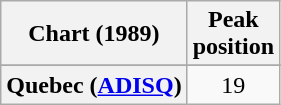<table class="wikitable sortable plainrowheaders" style="text-align:center">
<tr>
<th scope="col">Chart (1989)</th>
<th scope="col">Peak<br>position</th>
</tr>
<tr>
</tr>
<tr>
</tr>
<tr>
<th scope="row">Quebec (<a href='#'>ADISQ</a>)</th>
<td>19</td>
</tr>
</table>
